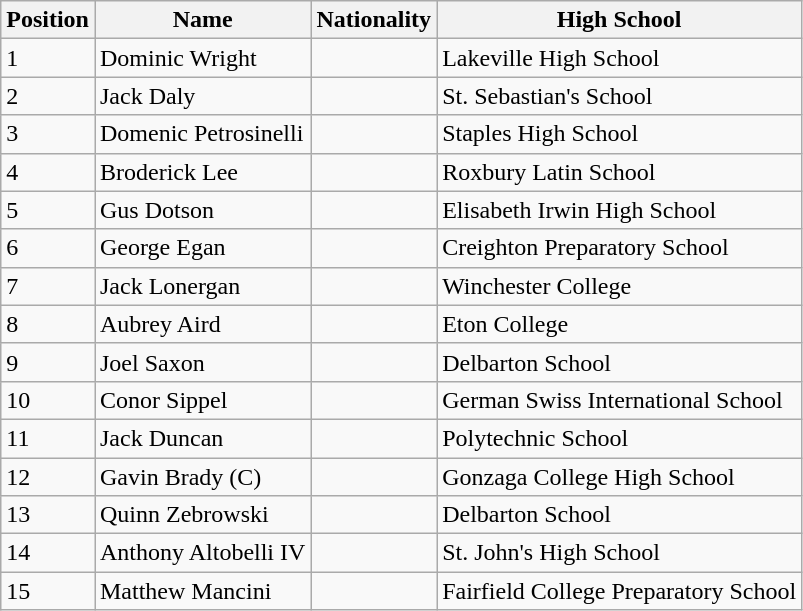<table class="wikitable">
<tr>
<th>Position</th>
<th>Name</th>
<th>Nationality</th>
<th>High School</th>
</tr>
<tr>
<td>1</td>
<td>Dominic Wright</td>
<td></td>
<td>Lakeville High School</td>
</tr>
<tr>
<td>2</td>
<td>Jack Daly</td>
<td></td>
<td>St. Sebastian's School</td>
</tr>
<tr>
<td>3</td>
<td>Domenic Petrosinelli</td>
<td></td>
<td>Staples High School</td>
</tr>
<tr>
<td>4</td>
<td>Broderick Lee</td>
<td></td>
<td>Roxbury Latin School</td>
</tr>
<tr>
<td>5</td>
<td>Gus Dotson</td>
<td></td>
<td>Elisabeth Irwin High School</td>
</tr>
<tr>
<td>6</td>
<td>George Egan</td>
<td></td>
<td>Creighton Preparatory School</td>
</tr>
<tr>
<td>7</td>
<td>Jack Lonergan</td>
<td></td>
<td>Winchester College</td>
</tr>
<tr>
<td>8</td>
<td>Aubrey Aird</td>
<td></td>
<td>Eton College</td>
</tr>
<tr>
<td>9</td>
<td>Joel Saxon</td>
<td></td>
<td>Delbarton School</td>
</tr>
<tr>
<td>10</td>
<td>Conor Sippel</td>
<td></td>
<td>German Swiss International School</td>
</tr>
<tr>
<td>11</td>
<td>Jack Duncan</td>
<td></td>
<td>Polytechnic School</td>
</tr>
<tr>
<td>12</td>
<td>Gavin Brady (C)</td>
<td></td>
<td>Gonzaga College High School</td>
</tr>
<tr>
<td>13</td>
<td>Quinn Zebrowski</td>
<td></td>
<td>Delbarton School</td>
</tr>
<tr>
<td>14</td>
<td>Anthony Altobelli IV</td>
<td></td>
<td>St. John's High School</td>
</tr>
<tr>
<td>15</td>
<td>Matthew Mancini</td>
<td></td>
<td>Fairfield College Preparatory School</td>
</tr>
</table>
